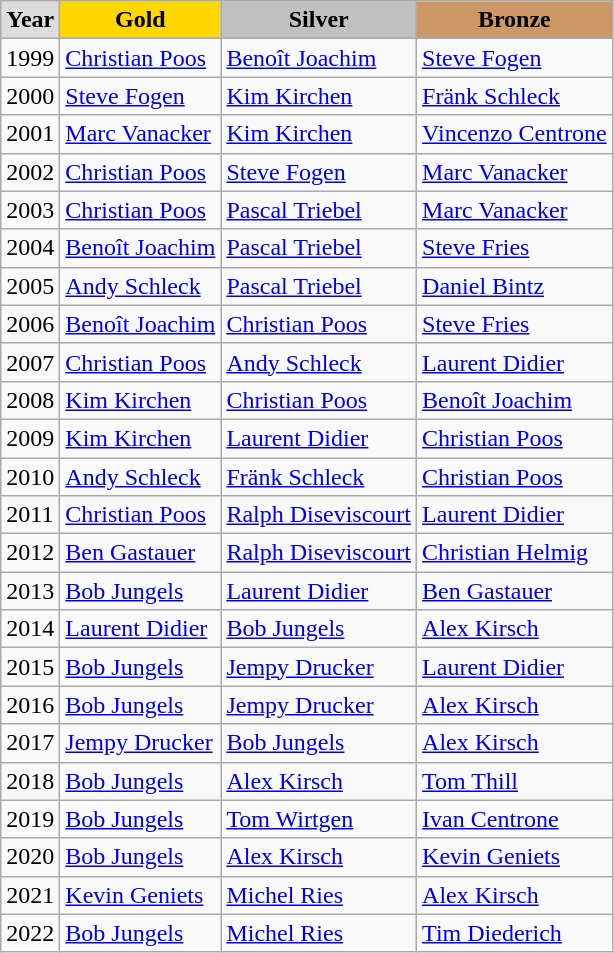<table class="wikitable" style="text-align:left;">
<tr>
<td style="background:#DDDDDD; font-weight:bold; text-align:center;">Year</td>
<td style="background:gold; font-weight:bold; text-align:center;">Gold</td>
<td style="background:silver; font-weight:bold; text-align:center;">Silver</td>
<td style="background:#cc9966; font-weight:bold; text-align:center;">Bronze</td>
</tr>
<tr>
<td>1999</td>
<td><a href='#'>Christian Poos</a></td>
<td><a href='#'>Benoît Joachim</a></td>
<td><a href='#'>Steve Fogen</a></td>
</tr>
<tr>
<td>2000</td>
<td><a href='#'>Steve Fogen</a></td>
<td><a href='#'>Kim Kirchen</a></td>
<td><a href='#'>Fränk Schleck</a></td>
</tr>
<tr>
<td>2001</td>
<td><a href='#'>Marc Vanacker</a></td>
<td><a href='#'>Kim Kirchen</a></td>
<td><a href='#'>Vincenzo Centrone</a></td>
</tr>
<tr>
<td>2002</td>
<td><a href='#'>Christian Poos</a></td>
<td><a href='#'>Steve Fogen</a></td>
<td><a href='#'>Marc Vanacker</a></td>
</tr>
<tr>
<td>2003</td>
<td><a href='#'>Christian Poos</a></td>
<td><a href='#'>Pascal Triebel</a></td>
<td><a href='#'>Marc Vanacker</a></td>
</tr>
<tr>
<td>2004</td>
<td><a href='#'>Benoît Joachim</a></td>
<td><a href='#'>Pascal Triebel</a></td>
<td><a href='#'>Steve Fries</a></td>
</tr>
<tr>
<td>2005</td>
<td><a href='#'>Andy Schleck</a></td>
<td><a href='#'>Pascal Triebel</a></td>
<td><a href='#'>Daniel Bintz</a></td>
</tr>
<tr>
<td>2006</td>
<td><a href='#'>Benoît Joachim</a></td>
<td><a href='#'>Christian Poos</a></td>
<td><a href='#'>Steve Fries</a></td>
</tr>
<tr>
<td>2007</td>
<td><a href='#'>Christian Poos</a></td>
<td><a href='#'>Andy Schleck</a></td>
<td><a href='#'>Laurent Didier</a></td>
</tr>
<tr>
<td>2008</td>
<td><a href='#'>Kim Kirchen</a></td>
<td><a href='#'>Christian Poos</a></td>
<td><a href='#'>Benoît Joachim</a></td>
</tr>
<tr>
<td>2009</td>
<td><a href='#'>Kim Kirchen</a></td>
<td><a href='#'>Laurent Didier</a></td>
<td><a href='#'>Christian Poos</a></td>
</tr>
<tr>
<td>2010</td>
<td><a href='#'>Andy Schleck</a></td>
<td><a href='#'>Fränk Schleck</a></td>
<td><a href='#'>Christian Poos</a></td>
</tr>
<tr>
<td>2011</td>
<td><a href='#'>Christian Poos</a></td>
<td><a href='#'>Ralph Diseviscourt</a></td>
<td><a href='#'>Laurent Didier</a></td>
</tr>
<tr>
<td>2012</td>
<td><a href='#'>Ben Gastauer</a></td>
<td><a href='#'>Ralph Diseviscourt</a></td>
<td><a href='#'>Christian Helmig</a></td>
</tr>
<tr>
<td>2013</td>
<td><a href='#'>Bob Jungels</a></td>
<td><a href='#'>Laurent Didier</a></td>
<td><a href='#'>Ben Gastauer</a></td>
</tr>
<tr>
<td>2014</td>
<td><a href='#'>Laurent Didier</a></td>
<td><a href='#'>Bob Jungels</a></td>
<td><a href='#'>Alex Kirsch</a></td>
</tr>
<tr>
<td>2015</td>
<td><a href='#'>Bob Jungels</a></td>
<td><a href='#'>Jempy Drucker</a></td>
<td><a href='#'>Laurent Didier</a></td>
</tr>
<tr>
<td>2016</td>
<td><a href='#'>Bob Jungels</a></td>
<td><a href='#'>Jempy Drucker</a></td>
<td><a href='#'>Alex Kirsch</a></td>
</tr>
<tr>
<td>2017</td>
<td><a href='#'>Jempy Drucker</a></td>
<td><a href='#'>Bob Jungels</a></td>
<td><a href='#'>Alex Kirsch</a></td>
</tr>
<tr>
<td>2018</td>
<td><a href='#'>Bob Jungels</a></td>
<td><a href='#'>Alex Kirsch</a></td>
<td><a href='#'>Tom Thill</a></td>
</tr>
<tr>
<td>2019</td>
<td><a href='#'>Bob Jungels</a></td>
<td><a href='#'>Tom Wirtgen</a></td>
<td><a href='#'>Ivan Centrone</a></td>
</tr>
<tr>
<td>2020</td>
<td><a href='#'>Bob Jungels</a></td>
<td><a href='#'>Alex Kirsch</a></td>
<td><a href='#'>Kevin Geniets</a></td>
</tr>
<tr>
<td>2021</td>
<td><a href='#'>Kevin Geniets</a></td>
<td><a href='#'>Michel Ries</a></td>
<td><a href='#'>Alex Kirsch</a></td>
</tr>
<tr>
<td>2022</td>
<td><a href='#'>Bob Jungels</a></td>
<td><a href='#'>Michel Ries</a></td>
<td><a href='#'>Tim Diederich</a></td>
</tr>
</table>
